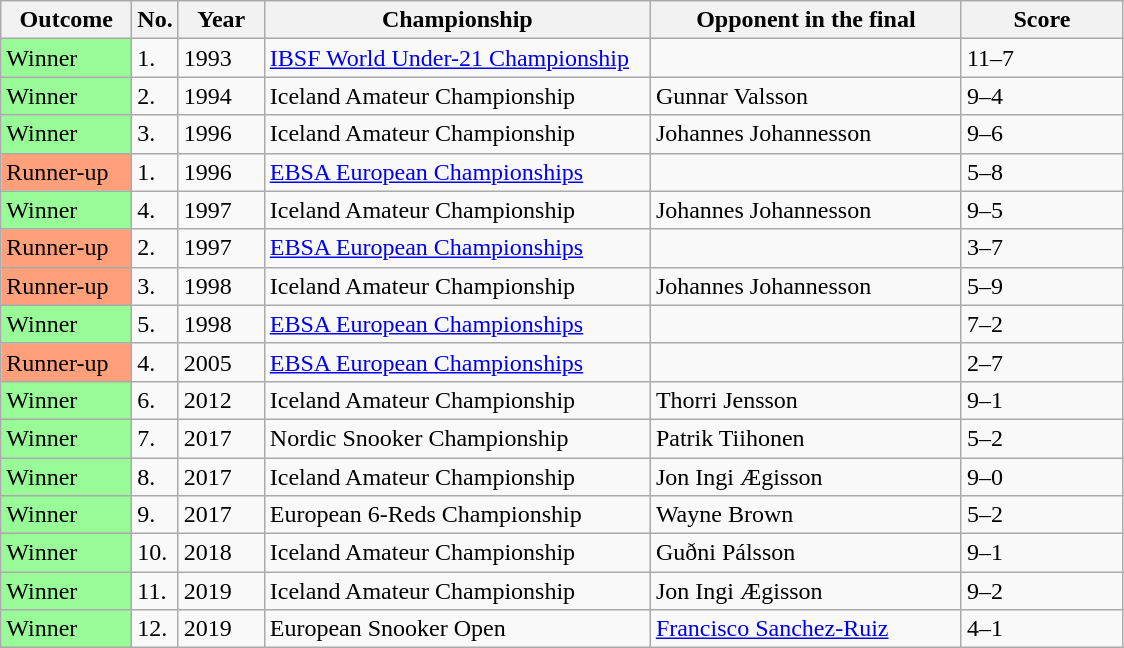<table class="sortable wikitable">
<tr>
<th width="80">Outcome</th>
<th width="20">No.</th>
<th width="50">Year</th>
<th width="250">Championship</th>
<th width="200">Opponent in the final</th>
<th width="100">Score</th>
</tr>
<tr>
<td style="background:#98fb98;">Winner</td>
<td>1.</td>
<td>1993</td>
<td><a href='#'>IBSF World Under-21 Championship</a></td>
<td> </td>
<td>11–7</td>
</tr>
<tr>
<td style="background:#98fb98;">Winner</td>
<td>2.</td>
<td>1994</td>
<td>Iceland Amateur Championship</td>
<td> Gunnar Valsson</td>
<td>9–4</td>
</tr>
<tr>
<td style="background:#98fb98;">Winner</td>
<td>3.</td>
<td>1996</td>
<td>Iceland Amateur Championship</td>
<td> Johannes Johannesson</td>
<td>9–6</td>
</tr>
<tr>
<td style="background:#ffa07a;">Runner-up</td>
<td>1.</td>
<td>1996</td>
<td><a href='#'>EBSA European Championships</a></td>
<td> </td>
<td>5–8</td>
</tr>
<tr>
<td style="background:#98fb98;">Winner</td>
<td>4.</td>
<td>1997</td>
<td>Iceland Amateur Championship</td>
<td> Johannes Johannesson</td>
<td>9–5</td>
</tr>
<tr>
<td style="background:#ffa07a;">Runner-up</td>
<td>2.</td>
<td>1997</td>
<td><a href='#'>EBSA European Championships</a></td>
<td> </td>
<td>3–7</td>
</tr>
<tr>
<td style="background:#ffa07a;">Runner-up</td>
<td>3.</td>
<td>1998</td>
<td>Iceland Amateur Championship</td>
<td> Johannes Johannesson</td>
<td>5–9</td>
</tr>
<tr>
<td style="background:#98fb98;">Winner</td>
<td>5.</td>
<td>1998</td>
<td><a href='#'>EBSA European Championships</a></td>
<td> </td>
<td>7–2</td>
</tr>
<tr>
<td style="background:#ffa07a;">Runner-up</td>
<td>4.</td>
<td>2005</td>
<td><a href='#'>EBSA European Championships</a></td>
<td> </td>
<td>2–7</td>
</tr>
<tr>
<td style="background:#98fb98;">Winner</td>
<td>6.</td>
<td>2012</td>
<td>Iceland Amateur Championship</td>
<td> Thorri Jensson</td>
<td>9–1</td>
</tr>
<tr>
<td style="background:#98fb98;">Winner</td>
<td>7.</td>
<td>2017</td>
<td>Nordic Snooker Championship</td>
<td> Patrik Tiihonen</td>
<td>5–2</td>
</tr>
<tr>
<td style="background:#98fb98;">Winner</td>
<td>8.</td>
<td>2017</td>
<td>Iceland Amateur Championship</td>
<td> Jon Ingi Ægisson</td>
<td>9–0</td>
</tr>
<tr>
<td style="background:#98fb98;">Winner</td>
<td>9.</td>
<td>2017</td>
<td>European 6-Reds Championship</td>
<td> Wayne Brown</td>
<td>5–2</td>
</tr>
<tr>
<td style="background:#98fb98;">Winner</td>
<td>10.</td>
<td>2018</td>
<td>Iceland Amateur Championship</td>
<td> Guðni Pálsson</td>
<td>9–1</td>
</tr>
<tr>
<td style="background:#98fb98;">Winner</td>
<td>11.</td>
<td>2019</td>
<td>Iceland Amateur Championship</td>
<td> Jon Ingi Ægisson</td>
<td>9–2</td>
</tr>
<tr>
<td style="background:#98fb98;">Winner</td>
<td>12.</td>
<td>2019</td>
<td>European Snooker Open</td>
<td> <a href='#'>Francisco Sanchez-Ruiz</a></td>
<td>4–1</td>
</tr>
</table>
